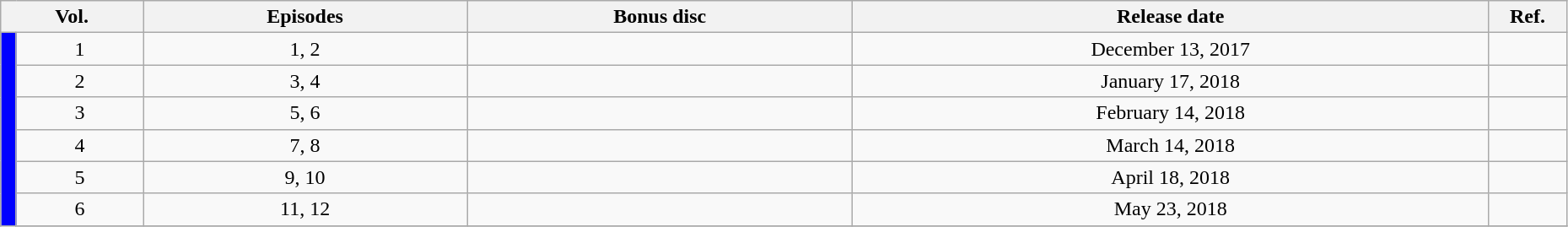<table class="wikitable" style="text-align: center; width: 98%;">
<tr>
<th colspan="2">Vol.</th>
<th>Episodes</th>
<th>Bonus disc</th>
<th>Release date</th>
<th width="5%">Ref.</th>
</tr>
<tr>
<td rowspan="10" width="1%" style="background: Blue;"></td>
<td>1</td>
<td>1, 2</td>
<td></td>
<td>December 13, 2017</td>
<td></td>
</tr>
<tr>
<td>2</td>
<td>3, 4</td>
<td></td>
<td>January 17, 2018</td>
<td></td>
</tr>
<tr>
<td>3</td>
<td>5, 6</td>
<td></td>
<td>February 14, 2018</td>
<td></td>
</tr>
<tr>
<td>4</td>
<td>7, 8</td>
<td></td>
<td>March 14, 2018</td>
<td></td>
</tr>
<tr>
<td>5</td>
<td>9, 10</td>
<td></td>
<td>April 18, 2018</td>
<td></td>
</tr>
<tr>
<td>6</td>
<td>11, 12</td>
<td></td>
<td>May 23, 2018</td>
<td></td>
</tr>
<tr>
</tr>
</table>
